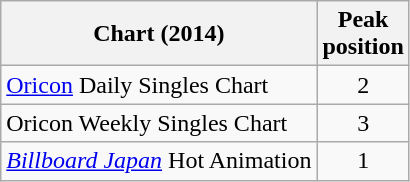<table class="wikitable sortable" border="1">
<tr>
<th>Chart (2014)</th>
<th>Peak<br>position</th>
</tr>
<tr>
<td><a href='#'>Oricon</a> Daily Singles Chart</td>
<td style="text-align:center;">2</td>
</tr>
<tr>
<td>Oricon Weekly Singles Chart</td>
<td style="text-align:center;">3<br></td>
</tr>
<tr>
<td><em><a href='#'>Billboard Japan</a></em> Hot Animation</td>
<td style="text-align:center;">1</td>
</tr>
</table>
